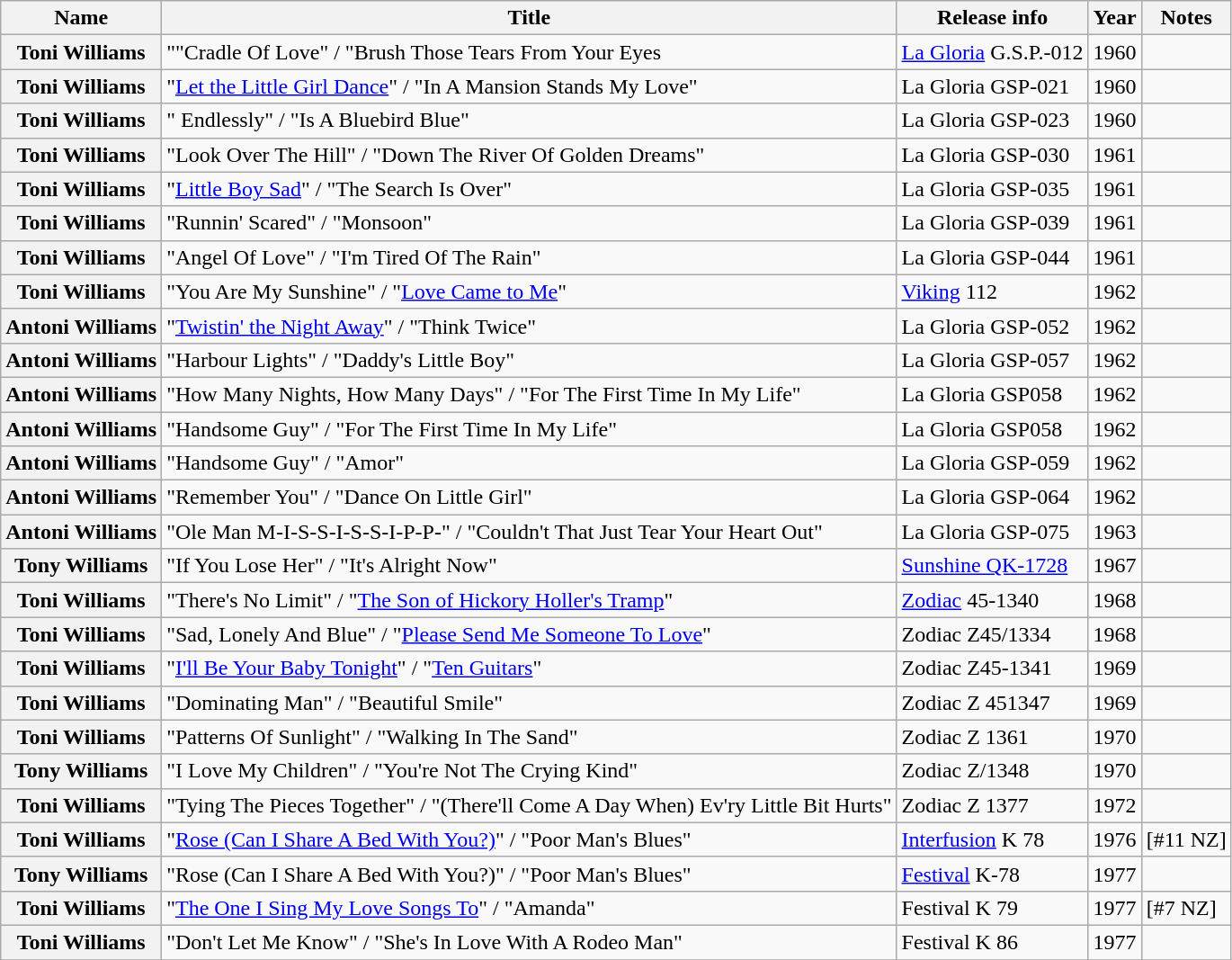<table class="wikitable plainrowheaders sortable">
<tr>
<th scope="col">Name</th>
<th scope="col">Title</th>
<th scope="col">Release info</th>
<th scope="col">Year</th>
<th scope="col" class="unsortable">Notes</th>
</tr>
<tr>
<th scope="row">Toni Williams</th>
<td>""Cradle Of Love" / "Brush Those Tears From Your Eyes</td>
<td><a href='#'>La Gloria</a> G.S.P.-012</td>
<td>1960</td>
<td></td>
</tr>
<tr>
<th scope="row">Toni Williams</th>
<td>"<a href='#'>Let the Little Girl Dance</a>" / "In A Mansion Stands My Love"</td>
<td>La Gloria GSP-021</td>
<td>1960</td>
<td></td>
</tr>
<tr>
<th scope="row">Toni Williams</th>
<td>" Endlessly" / "Is A Bluebird Blue"</td>
<td>La Gloria GSP-023</td>
<td>1960</td>
<td></td>
</tr>
<tr>
<th scope="row">Toni Williams</th>
<td>"Look Over The Hill" / "Down The River Of Golden Dreams"</td>
<td>La Gloria GSP-030</td>
<td>1961</td>
<td></td>
</tr>
<tr>
<th scope="row">Toni Williams</th>
<td>"<a href='#'>Little Boy Sad</a>" / "The Search Is Over"</td>
<td>La Gloria GSP-035</td>
<td>1961</td>
<td></td>
</tr>
<tr>
<th scope="row">Toni Williams</th>
<td>"Runnin' Scared" / "Monsoon"</td>
<td>La Gloria GSP-039</td>
<td>1961</td>
<td></td>
</tr>
<tr>
<th scope="row">Toni Williams</th>
<td>"Angel Of Love" / "I'm Tired Of The Rain"</td>
<td>La Gloria GSP-044</td>
<td>1961</td>
<td></td>
</tr>
<tr>
<th scope="row">Toni Williams</th>
<td>"You Are My Sunshine" / "<a href='#'>Love Came to Me</a>"</td>
<td><a href='#'>Viking</a> 112</td>
<td>1962</td>
<td></td>
</tr>
<tr>
<th scope="row">Antoni Williams</th>
<td>"<a href='#'>Twistin' the Night Away</a>" / "Think Twice"</td>
<td>La Gloria GSP-052</td>
<td>1962</td>
<td></td>
</tr>
<tr>
<th scope="row">Antoni Williams</th>
<td>"Harbour Lights" / "Daddy's Little Boy"</td>
<td>La Gloria GSP-057</td>
<td>1962</td>
<td></td>
</tr>
<tr>
<th scope="row">Antoni Williams</th>
<td>"How Many Nights, How Many Days" / "For The First Time In My Life"</td>
<td>La Gloria GSP058</td>
<td>1962</td>
<td></td>
</tr>
<tr>
<th scope="row">Antoni Williams</th>
<td>"Handsome Guy" / "For The First Time In My Life"</td>
<td>La Gloria GSP058</td>
<td>1962</td>
<td></td>
</tr>
<tr>
<th scope="row">Antoni Williams</th>
<td>"Handsome Guy" / "Amor"</td>
<td>La Gloria GSP-059</td>
<td>1962</td>
<td></td>
</tr>
<tr>
<th scope="row">Antoni Williams</th>
<td>"Remember You" / "Dance On Little Girl"</td>
<td>La Gloria GSP-064</td>
<td>1962</td>
<td></td>
</tr>
<tr>
<th scope="row">Antoni Williams</th>
<td>"Ole Man M-I-S-S-I-S-S-I-P-P-" / "Couldn't That Just Tear Your Heart Out"</td>
<td>La Gloria GSP-075</td>
<td>1963</td>
<td></td>
</tr>
<tr>
<th scope="row">Tony Williams</th>
<td>"If You Lose Her" / "It's Alright Now"</td>
<td><a href='#'>Sunshine QK-1728</a></td>
<td>1967</td>
<td></td>
</tr>
<tr>
<th scope="row">Toni Williams</th>
<td>"There's No Limit" / "<a href='#'>The Son of Hickory Holler's Tramp</a>"</td>
<td><a href='#'>Zodiac</a> 45-1340</td>
<td>1968</td>
<td></td>
</tr>
<tr>
<th scope="row">Toni Williams</th>
<td>"Sad, Lonely And Blue" / "<a href='#'>Please Send Me Someone To Love</a>"</td>
<td>Zodiac Z45/1334</td>
<td>1968</td>
<td></td>
</tr>
<tr>
<th scope="row">Toni Williams</th>
<td>"<a href='#'>I'll Be Your Baby Tonight</a>" / "<a href='#'>Ten Guitars</a>"</td>
<td>Zodiac Z45-1341</td>
<td>1969</td>
<td></td>
</tr>
<tr>
<th scope="row">Toni Williams</th>
<td>"Dominating Man" / "Beautiful Smile"</td>
<td>Zodiac Z 451347</td>
<td>1969</td>
<td></td>
</tr>
<tr>
<th scope="row">Toni Williams</th>
<td>"Patterns Of Sunlight" / "Walking In The Sand"</td>
<td>Zodiac Z 1361</td>
<td>1970</td>
<td></td>
</tr>
<tr>
<th scope="row">Tony Williams</th>
<td>"I Love My Children" / "You're Not The Crying Kind"</td>
<td>Zodiac Z/1348</td>
<td>1970</td>
<td></td>
</tr>
<tr>
<th scope="row">Toni Williams</th>
<td>"Tying The Pieces Together" / "(There'll Come A Day When) Ev'ry Little Bit Hurts"</td>
<td>Zodiac Z 1377</td>
<td>1972</td>
<td></td>
</tr>
<tr>
<th scope="row">Toni Williams</th>
<td>"<a href='#'>Rose (Can I Share A Bed With You?)</a>" / "Poor Man's Blues"</td>
<td><a href='#'>Interfusion</a> K 78</td>
<td>1976</td>
<td>[#11 NZ]</td>
</tr>
<tr>
<th scope="row">Tony Williams</th>
<td>"Rose (Can I Share A Bed With You?)" / "Poor Man's Blues"</td>
<td><a href='#'>Festival</a> K-78</td>
<td>1977</td>
<td></td>
</tr>
<tr>
<th scope="row">Toni Williams</th>
<td>"<a href='#'>The One I Sing My Love Songs To</a>" / "Amanda"</td>
<td>Festival  K 79</td>
<td>1977</td>
<td>[#7 NZ]</td>
</tr>
<tr>
<th scope="row">Toni Williams</th>
<td>"Don't Let Me Know" / "She's In Love With A Rodeo Man"</td>
<td>Festival K 86</td>
<td>1977</td>
<td></td>
</tr>
<tr>
</tr>
</table>
